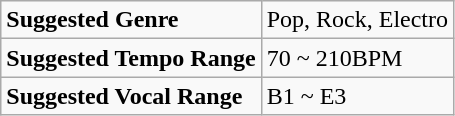<table class="wikitable">
<tr>
<td><strong>Suggested Genre</strong></td>
<td>Pop, Rock, Electro</td>
</tr>
<tr>
<td><strong>Suggested Tempo Range</strong></td>
<td>70 ~ 210BPM</td>
</tr>
<tr>
<td><strong>Suggested Vocal Range</strong></td>
<td>B1 ~ E3</td>
</tr>
</table>
